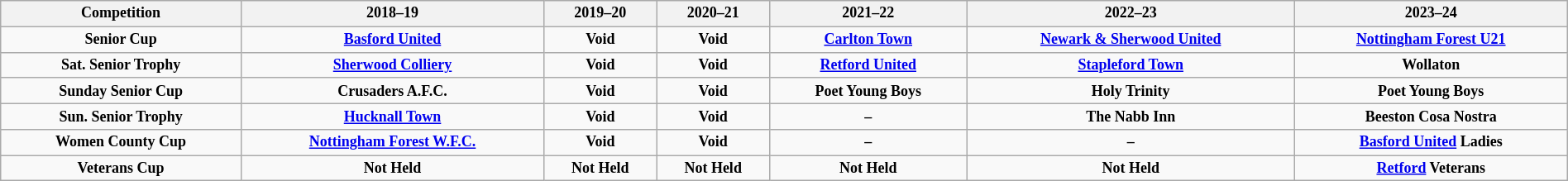<table class="wikitable" style="text-align: center; width: 100%; font-size: 12px">
<tr>
<th><strong>Competition</strong></th>
<th><strong>2018–19</strong></th>
<th><strong>2019–20</strong></th>
<th><strong>2020–21</strong></th>
<th><strong>2021–22</strong></th>
<th><strong>2022–23</strong></th>
<th><strong>2023–24</strong></th>
</tr>
<tr>
<td><strong>Senior Cup</strong></td>
<td><strong><a href='#'>Basford United</a></strong></td>
<td><strong>Void</strong></td>
<td><strong>Void</strong></td>
<td><strong><a href='#'>Carlton Town</a></strong></td>
<td><strong><a href='#'>Newark & Sherwood United</a></strong></td>
<td><strong><a href='#'>Nottingham Forest U21</a></strong></td>
</tr>
<tr>
<td><strong>Sat. Senior Trophy</strong></td>
<td><strong><a href='#'>Sherwood Colliery</a></strong></td>
<td><strong>Void</strong></td>
<td><strong>Void</strong></td>
<td><strong><a href='#'>Retford United</a></strong></td>
<td><strong><a href='#'>Stapleford Town</a></strong></td>
<td><strong>Wollaton</strong></td>
</tr>
<tr>
<td><strong>Sunday Senior Cup</strong></td>
<td><strong>Crusaders A.F.C.</strong></td>
<td><strong>Void</strong></td>
<td><strong>Void</strong></td>
<td><strong>Poet Young Boys</strong></td>
<td><strong>Holy Trinity</strong></td>
<td><strong>Poet Young Boys</strong></td>
</tr>
<tr>
<td><strong>Sun. Senior Trophy</strong></td>
<td><strong><a href='#'>Hucknall Town</a></strong></td>
<td><strong>Void</strong></td>
<td><strong>Void</strong></td>
<td><strong>–</strong></td>
<td><strong>The Nabb Inn</strong></td>
<td><strong>Beeston Cosa Nostra</strong></td>
</tr>
<tr>
<td><strong>Women County Cup</strong></td>
<td><strong><a href='#'>Nottingham Forest W.F.C.</a></strong></td>
<td><strong>Void</strong></td>
<td><strong>Void</strong></td>
<td><strong>–</strong></td>
<td><strong>–</strong></td>
<td><strong><a href='#'>Basford United</a> Ladies</strong></td>
</tr>
<tr>
<td><strong>Veterans Cup</strong></td>
<td><strong>Not Held</strong></td>
<td><strong>Not Held</strong></td>
<td><strong>Not Held</strong></td>
<td><strong>Not Held</strong></td>
<td><strong>Not Held</strong></td>
<td><strong><a href='#'>Retford</a> Veterans</strong></td>
</tr>
</table>
